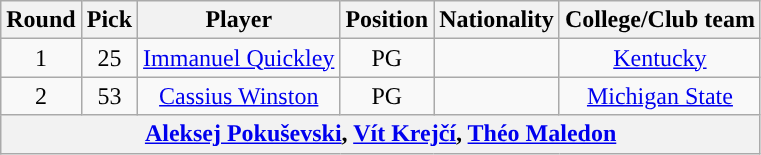<table class="wikitable sortable sortable">
<tr>
<th>Round</th>
<th>Pick</th>
<th>Player</th>
<th>Position</th>
<th>Nationality</th>
<th>College/Club team</th>
</tr>
<tr style="text-align: center">
<td>1</td>
<td>25</td>
<td><a href='#'>Immanuel Quickley</a></td>
<td>PG</td>
<td></td>
<td><a href='#'>Kentucky</a></td>
</tr>
<tr style="text-align: center">
<td>2</td>
<td>53</td>
<td><a href='#'>Cassius Winston</a></td>
<td>PG</td>
<td></td>
<td><a href='#'>Michigan State</a></td>
</tr>
<tr>
<th scope="row" colspan="6" style="text-align:center;”"><a href='#'>Aleksej Pokuševski</a>, <a href='#'>Vít Krejčí</a>,  <a href='#'>Théo Maledon</a> </th>
</tr>
</table>
